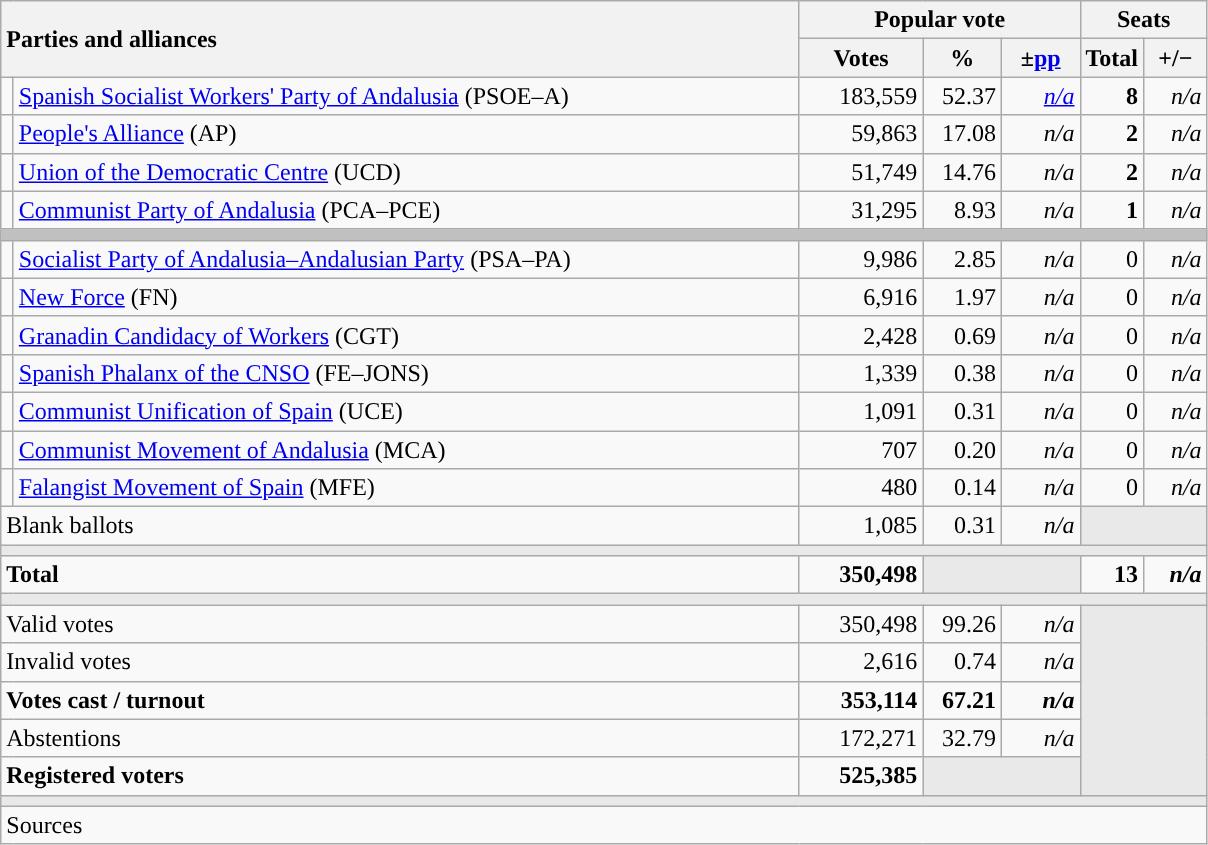<table class="wikitable" style="text-align:right;">
<tr>
<th style="text-align:left;" rowspan="2" colspan="2" width="525">Parties and alliances</th>
<th colspan="3">Popular vote</th>
<th colspan="2">Seats</th>
</tr>
<tr>
<th width="75">Votes</th>
<th width="45">%</th>
<th width="45">±<a href='#'>pp</a></th>
<th width="35">Total</th>
<th width="35">+/−</th>
</tr>
<tr>
<td width="1" style="color:inherit;background:"></td>
<td align="left"><a href='#'>Spanish Socialist Workers' Party of Andalusia</a> (PSOE–A)</td>
<td>183,559</td>
<td>52.37</td>
<td><em><a href='#'>n/a</a></em></td>
<td><strong>8</strong></td>
<td><em>n/a</em></td>
</tr>
<tr>
<td style="color:inherit;background:"></td>
<td align="left"><a href='#'>People's Alliance</a> (AP)</td>
<td>59,863</td>
<td>17.08</td>
<td><em>n/a</em></td>
<td><strong>2</strong></td>
<td><em>n/a</em></td>
</tr>
<tr>
<td style="color:inherit;background:"></td>
<td align="left"><a href='#'>Union of the Democratic Centre</a> (UCD)</td>
<td>51,749</td>
<td>14.76</td>
<td><em>n/a</em></td>
<td><strong>2</strong></td>
<td><em>n/a</em></td>
</tr>
<tr>
<td style="color:inherit;background:"></td>
<td align="left"><a href='#'>Communist Party of Andalusia</a> (PCA–PCE)</td>
<td>31,295</td>
<td>8.93</td>
<td><em>n/a</em></td>
<td><strong>1</strong></td>
<td><em>n/a</em></td>
</tr>
<tr>
<td colspan="7" bgcolor="#C0C0C0"></td>
</tr>
<tr>
<td style="color:inherit;background:"></td>
<td align="left"><a href='#'>Socialist Party of Andalusia–Andalusian Party</a> (PSA–PA)</td>
<td>9,986</td>
<td>2.85</td>
<td><em>n/a</em></td>
<td>0</td>
<td><em>n/a</em></td>
</tr>
<tr>
<td style="color:inherit;background:"></td>
<td align="left"><a href='#'>New Force</a> (FN)</td>
<td>6,916</td>
<td>1.97</td>
<td><em>n/a</em></td>
<td>0</td>
<td><em>n/a</em></td>
</tr>
<tr>
<td style="color:inherit;background:"></td>
<td align="left"><a href='#'>Granadin Candidacy of Workers</a> (CGT)</td>
<td>2,428</td>
<td>0.69</td>
<td><em>n/a</em></td>
<td>0</td>
<td><em>n/a</em></td>
</tr>
<tr>
<td style="color:inherit;background:"></td>
<td align="left"><a href='#'>Spanish Phalanx of the CNSO</a> (FE–JONS)</td>
<td>1,339</td>
<td>0.38</td>
<td><em>n/a</em></td>
<td>0</td>
<td><em>n/a</em></td>
</tr>
<tr>
<td style="color:inherit;background:"></td>
<td align="left"><a href='#'>Communist Unification of Spain</a> (UCE)</td>
<td>1,091</td>
<td>0.31</td>
<td><em>n/a</em></td>
<td>0</td>
<td><em>n/a</em></td>
</tr>
<tr>
<td style="color:inherit;background:"></td>
<td align="left"><a href='#'>Communist Movement of Andalusia</a> (MCA)</td>
<td>707</td>
<td>0.20</td>
<td><em>n/a</em></td>
<td>0</td>
<td><em>n/a</em></td>
</tr>
<tr>
<td style="color:inherit;background:"></td>
<td align="left"><a href='#'>Falangist Movement of Spain</a> (MFE)</td>
<td>480</td>
<td>0.14</td>
<td><em>n/a</em></td>
<td>0</td>
<td><em>n/a</em></td>
</tr>
<tr>
<td align="left" colspan="2">Blank ballots</td>
<td>1,085</td>
<td>0.31</td>
<td><em>n/a</em></td>
<td bgcolor="#E9E9E9" colspan="2"></td>
</tr>
<tr>
<td colspan="7" bgcolor="#E9E9E9"></td>
</tr>
<tr style="font-weight:bold;">
<td align="left" colspan="2">Total</td>
<td>350,498</td>
<td bgcolor="#E9E9E9" colspan="2"></td>
<td>13</td>
<td><em>n/a</em></td>
</tr>
<tr>
<td colspan="7" bgcolor="#E9E9E9"></td>
</tr>
<tr>
<td align="left" colspan="2">Valid votes</td>
<td>350,498</td>
<td>99.26</td>
<td><em>n/a</em></td>
<td bgcolor="#E9E9E9" colspan="2" rowspan="5"></td>
</tr>
<tr>
<td align="left" colspan="2">Invalid votes</td>
<td>2,616</td>
<td>0.74</td>
<td><em>n/a</em></td>
</tr>
<tr style="font-weight:bold;">
<td align="left" colspan="2">Votes cast / turnout</td>
<td>353,114</td>
<td>67.21</td>
<td><em>n/a</em></td>
</tr>
<tr>
<td align="left" colspan="2">Abstentions</td>
<td>172,271</td>
<td>32.79</td>
<td><em>n/a</em></td>
</tr>
<tr style="font-weight:bold;">
<td align="left" colspan="2">Registered voters</td>
<td>525,385</td>
<td bgcolor="#E9E9E9" colspan="2"></td>
</tr>
<tr>
<td colspan="7" bgcolor="#E9E9E9"></td>
</tr>
<tr>
<td align="left" colspan="7">Sources</td>
</tr>
</table>
